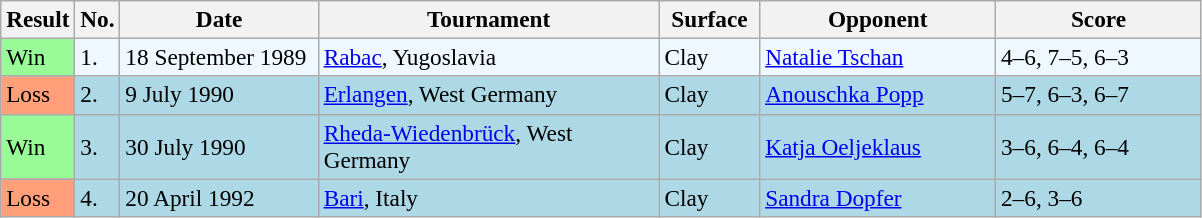<table class="sortable wikitable" style="font-size:97%;">
<tr>
<th>Result</th>
<th>No.</th>
<th width=125>Date</th>
<th width=220>Tournament</th>
<th width=60>Surface</th>
<th width=150>Opponent</th>
<th width=130 class="unsortable">Score</th>
</tr>
<tr style="background:#f0f8ff;">
<td style="background:#98fb98;">Win</td>
<td>1.</td>
<td>18 September 1989</td>
<td><a href='#'>Rabac</a>, Yugoslavia</td>
<td>Clay</td>
<td> <a href='#'>Natalie Tschan</a></td>
<td>4–6, 7–5, 6–3</td>
</tr>
<tr style="background:lightblue;">
<td style="background:#ffa07a;">Loss</td>
<td>2.</td>
<td>9 July 1990</td>
<td><a href='#'>Erlangen</a>, West Germany</td>
<td>Clay</td>
<td> <a href='#'>Anouschka Popp</a></td>
<td>5–7, 6–3, 6–7</td>
</tr>
<tr style="background:lightblue;">
<td style="background:#98fb98;">Win</td>
<td>3.</td>
<td>30 July 1990</td>
<td><a href='#'>Rheda-Wiedenbrück</a>, West Germany</td>
<td>Clay</td>
<td> <a href='#'>Katja Oeljeklaus</a></td>
<td>3–6, 6–4, 6–4</td>
</tr>
<tr style="background:lightblue;">
<td style="background:#ffa07a;">Loss</td>
<td>4.</td>
<td>20 April 1992</td>
<td><a href='#'>Bari</a>, Italy</td>
<td>Clay</td>
<td> <a href='#'>Sandra Dopfer</a></td>
<td>2–6, 3–6</td>
</tr>
</table>
